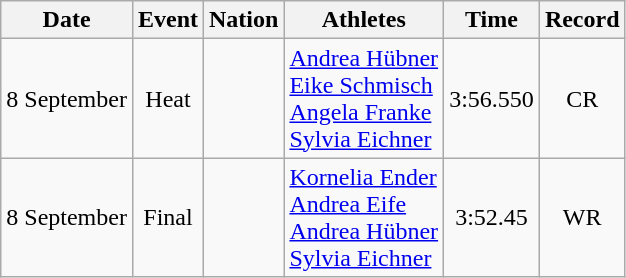<table class=wikitable style=text-align:center>
<tr>
<th>Date</th>
<th>Event</th>
<th>Nation</th>
<th>Athletes</th>
<th>Time</th>
<th>Record</th>
</tr>
<tr>
<td>8 September</td>
<td>Heat</td>
<td align=left></td>
<td align=left><a href='#'>Andrea Hübner</a><br><a href='#'>Eike Schmisch</a><br><a href='#'>Angela Franke</a><br><a href='#'>Sylvia Eichner</a></td>
<td>3:56.550</td>
<td>CR</td>
</tr>
<tr>
<td>8 September</td>
<td>Final</td>
<td align=left></td>
<td align=left><a href='#'>Kornelia Ender</a><br><a href='#'>Andrea Eife</a><br><a href='#'>Andrea Hübner</a><br><a href='#'>Sylvia Eichner</a></td>
<td>3:52.45</td>
<td>WR</td>
</tr>
</table>
